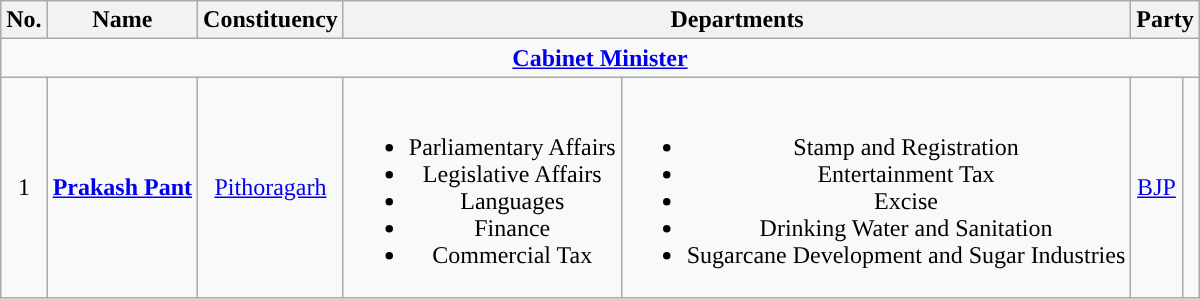<table class="wikitable">
<tr>
<th>No.</th>
<th>Name</th>
<th>Constituency</th>
<th colspan=2>Departments</th>
<th colspan="2"; scope="col">Party</th>
</tr>
<tr style="text-align:center">
<td colspan="7"><strong><a href='#'>Cabinet Minister</a><br></strong></td>
</tr>
<tr style="text-align:center">
<td>1</td>
<td><strong><a href='#'>Prakash Pant</a></strong></td>
<td><a href='#'>Pithoragarh</a></td>
<td><br><ul><li>Parliamentary Affairs</li><li>Legislative Affairs</li><li>Languages</li><li>Finance</li><li>Commercial Tax </li></ul></td>
<td><br><ul><li>Stamp and Registration </li><li>Entertainment Tax </li><li>Excise</li><li>Drinking Water and Sanitation</li><li>Sugarcane Development and Sugar Industries </li></ul></td>
<td><a href='#'>BJP</a></td>
<td width="4px" style="background-color: "></td>
</tr>
</table>
